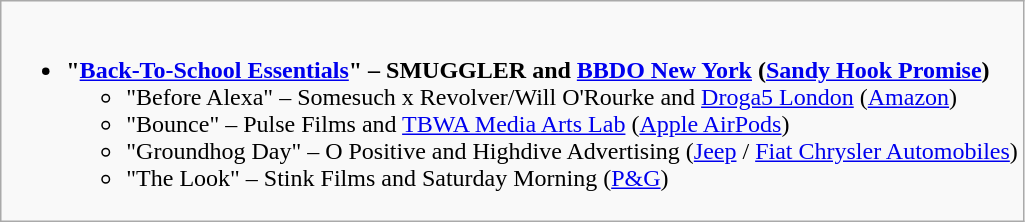<table class="wikitable">
<tr>
<td style="vertical-align:top;"><br><ul><li><strong>"<a href='#'>Back-To-School Essentials</a>" – SMUGGLER and <a href='#'>BBDO New York</a> (<a href='#'>Sandy Hook Promise</a>)</strong><ul><li>"Before Alexa" – Somesuch x Revolver/Will O'Rourke and <a href='#'>Droga5 London</a> (<a href='#'>Amazon</a>)</li><li>"Bounce" – Pulse Films and <a href='#'>TBWA Media Arts Lab</a> (<a href='#'>Apple AirPods</a>)</li><li>"Groundhog Day" – O Positive and Highdive Advertising (<a href='#'>Jeep</a> / <a href='#'>Fiat Chrysler Automobiles</a>)</li><li>"The Look" – Stink Films and Saturday Morning (<a href='#'>P&G</a>)</li></ul></li></ul></td>
</tr>
</table>
